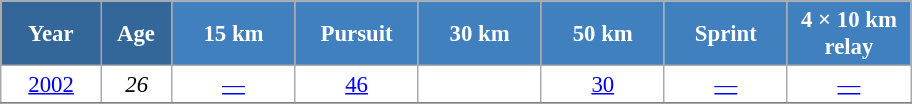<table class="wikitable" style="font-size:95%; text-align:center; border:grey solid 1px; border-collapse:collapse; background:#ffffff;">
<tr>
<th style="background-color:#369; color:white; width:60px;"> Year </th>
<th style="background-color:#369; color:white; width:40px;"> Age </th>
<th style="background-color:#4180be; color:white; width:75px;"> 15 km </th>
<th style="background-color:#4180be; color:white; width:75px;"> Pursuit </th>
<th style="background-color:#4180be; color:white; width:75px;"> 30 km </th>
<th style="background-color:#4180be; color:white; width:75px;"> 50 km </th>
<th style="background-color:#4180be; color:white; width:75px;"> Sprint </th>
<th style="background-color:#4180be; color:white; width:75px;"> 4 × 10 km <br> relay </th>
</tr>
<tr>
<td><a href='#'>2002</a></td>
<td><em>26</em></td>
<td><a href='#'>—</a></td>
<td><a href='#'>46</a></td>
<td><a href='#'></a></td>
<td><a href='#'>30</a></td>
<td><a href='#'>—</a></td>
<td><a href='#'>—</a></td>
</tr>
<tr>
</tr>
</table>
